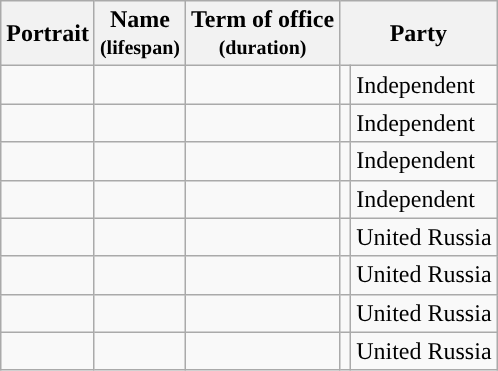<table class="wikitable">
<tr>
<th>Portrait</th>
<th>Name<br><small>(lifespan)</small></th>
<th>Term of office<br><small>(duration)</small></th>
<th colspan=2>Party</th>
</tr>
<tr>
<td></td>
<td></td>
<td></td>
<td style="background-color:"></td>
<td>Independent</td>
</tr>
<tr>
<td></td>
<td></td>
<td></td>
<td style="background-color:"></td>
<td>Independent</td>
</tr>
<tr>
<td></td>
<td></td>
<td></td>
<td style="background-color:"></td>
<td>Independent</td>
</tr>
<tr>
<td></td>
<td></td>
<td></td>
<td style="background-color:"></td>
<td>Independent</td>
</tr>
<tr>
<td></td>
<td></td>
<td></td>
<td style="background-color:"></td>
<td>United Russia</td>
</tr>
<tr>
<td></td>
<td></td>
<td></td>
<td style="background-color:"></td>
<td>United Russia</td>
</tr>
<tr>
<td></td>
<td></td>
<td></td>
<td style="background-color:"></td>
<td>United Russia</td>
</tr>
<tr>
<td></td>
<td></td>
<td></td>
<td style="background-color:"></td>
<td>United Russia</td>
</tr>
</table>
